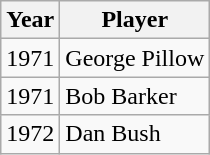<table class="wikitable">
<tr>
<th>Year</th>
<th>Player</th>
</tr>
<tr>
<td>1971</td>
<td>George Pillow</td>
</tr>
<tr>
<td>1971</td>
<td>Bob Barker</td>
</tr>
<tr>
<td>1972</td>
<td>Dan Bush</td>
</tr>
</table>
